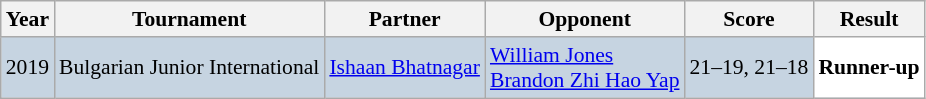<table class="sortable wikitable" style="font-size: 90%;">
<tr>
<th>Year</th>
<th>Tournament</th>
<th>Partner</th>
<th>Opponent</th>
<th>Score</th>
<th>Result</th>
</tr>
<tr style="background:#C6D4E1">
<td align="center">2019</td>
<td align="left">Bulgarian Junior International</td>
<td align="left"> <a href='#'>Ishaan Bhatnagar</a></td>
<td align="left"> <a href='#'>William Jones</a><br> <a href='#'>Brandon Zhi Hao Yap</a></td>
<td align="left">21–19, 21–18</td>
<td style="text-align:left; background:white"> <strong>Runner-up</strong></td>
</tr>
</table>
